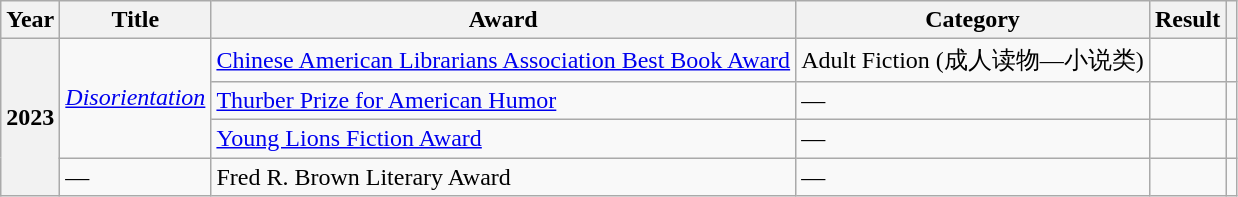<table class="wikitable sortable">
<tr>
<th>Year</th>
<th>Title</th>
<th>Award</th>
<th>Category</th>
<th>Result</th>
<th></th>
</tr>
<tr>
<th rowspan="4">2023</th>
<td rowspan="3"><em><a href='#'>Disorientation</a></em></td>
<td><a href='#'>Chinese American Librarians Association Best Book Award</a></td>
<td>Adult Fiction (成人读物—小说类)</td>
<td></td>
<td></td>
</tr>
<tr>
<td><a href='#'>Thurber Prize for American Humor</a></td>
<td>—</td>
<td></td>
<td></td>
</tr>
<tr>
<td><a href='#'>Young Lions Fiction Award</a></td>
<td>—</td>
<td></td>
<td></td>
</tr>
<tr>
<td>—</td>
<td>Fred R. Brown Literary Award</td>
<td>—</td>
<td></td>
<td></td>
</tr>
</table>
